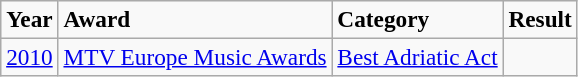<table class="sortable wikitable" style="font-size:97%;">
<tr>
<td><strong>Year</strong></td>
<td><strong>Award</strong></td>
<td><strong>Category</strong></td>
<td><strong>Result</strong></td>
</tr>
<tr>
<td><a href='#'>2010</a></td>
<td><a href='#'>MTV Europe Music Awards</a></td>
<td><a href='#'>Best Adriatic Act</a></td>
<td></td>
</tr>
</table>
